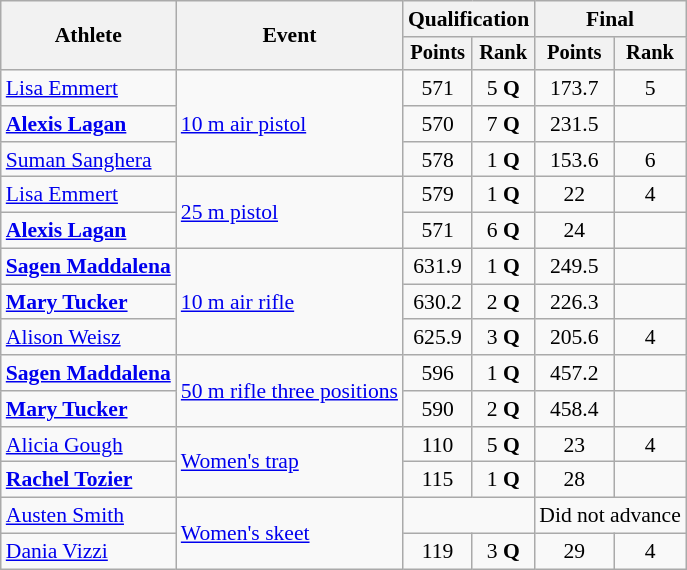<table class=wikitable style=font-size:90%;text-align:center>
<tr>
<th rowspan=2>Athlete</th>
<th rowspan=2>Event</th>
<th colspan=2>Qualification</th>
<th colspan=2>Final</th>
</tr>
<tr style=font-size:95%>
<th>Points</th>
<th>Rank</th>
<th>Points</th>
<th>Rank</th>
</tr>
<tr>
<td align=left><a href='#'>Lisa Emmert</a></td>
<td align=left rowspan=3><a href='#'>10 m air pistol</a></td>
<td>571</td>
<td>5 <strong>Q</strong></td>
<td>173.7</td>
<td>5</td>
</tr>
<tr>
<td align=left><strong><a href='#'>Alexis Lagan</a></strong></td>
<td>570</td>
<td>7 <strong>Q</strong></td>
<td>231.5</td>
<td></td>
</tr>
<tr>
<td align=left><a href='#'>Suman Sanghera</a></td>
<td>578 <strong></strong></td>
<td>1 <strong>Q</strong></td>
<td>153.6</td>
<td>6</td>
</tr>
<tr>
<td align=left><a href='#'>Lisa Emmert</a></td>
<td align=left rowspan=2><a href='#'>25 m pistol</a></td>
<td>579</td>
<td>1 <strong>Q</strong></td>
<td>22</td>
<td>4</td>
</tr>
<tr>
<td align=left><strong><a href='#'>Alexis Lagan</a></strong></td>
<td>571</td>
<td>6 <strong>Q</strong></td>
<td>24</td>
<td></td>
</tr>
<tr>
<td align=left><strong><a href='#'>Sagen Maddalena</a></strong></td>
<td align=left rowspan=3><a href='#'>10 m air rifle</a></td>
<td>631.9 <strong></strong></td>
<td>1 <strong>Q</strong></td>
<td>249.5 <strong></strong></td>
<td></td>
</tr>
<tr>
<td align=left><strong><a href='#'>Mary Tucker</a></strong></td>
<td>630.2</td>
<td>2 <strong>Q</strong></td>
<td>226.3</td>
<td></td>
</tr>
<tr>
<td align=left><a href='#'>Alison Weisz</a></td>
<td>625.9</td>
<td>3 <strong>Q</strong></td>
<td>205.6</td>
<td>4</td>
</tr>
<tr>
<td align=left><strong><a href='#'>Sagen Maddalena</a></strong></td>
<td align=left rowspan=2><a href='#'>50 m rifle three positions</a></td>
<td>596</td>
<td>1 <strong>Q</strong></td>
<td>457.2</td>
<td></td>
</tr>
<tr>
<td align=left><strong><a href='#'>Mary Tucker</a></strong></td>
<td>590</td>
<td>2 <strong>Q</strong></td>
<td>458.4 <strong></strong></td>
<td></td>
</tr>
<tr>
<td align=left><a href='#'>Alicia Gough</a></td>
<td align=left rowspan=2><a href='#'>Women's trap</a></td>
<td>110</td>
<td>5 <strong>Q</strong></td>
<td>23</td>
<td>4</td>
</tr>
<tr>
<td align=left><strong><a href='#'>Rachel Tozier</a></strong></td>
<td>115</td>
<td>1 <strong>Q</strong></td>
<td>28</td>
<td></td>
</tr>
<tr>
<td align=left><a href='#'>Austen Smith</a></td>
<td align=left rowspan=2><a href='#'>Women's skeet</a></td>
<td colspan=2></td>
<td colspan=2>Did not advance</td>
</tr>
<tr>
<td align=left><a href='#'>Dania Vizzi</a></td>
<td>119</td>
<td>3 <strong>Q</strong></td>
<td>29</td>
<td>4</td>
</tr>
</table>
